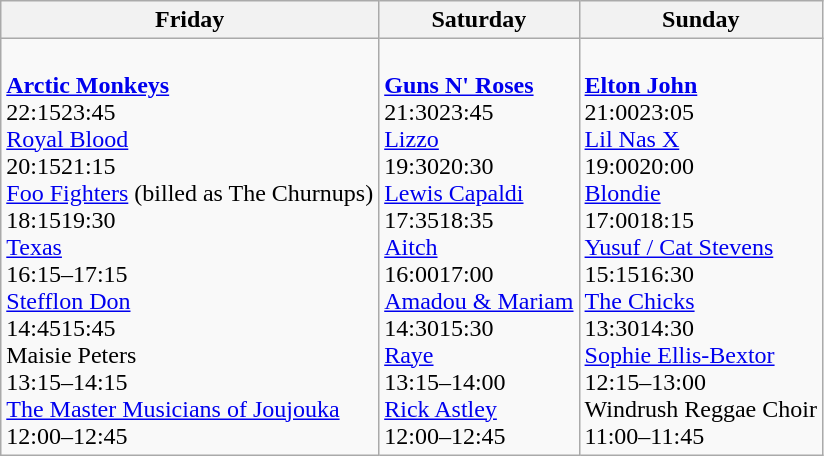<table class="wikitable">
<tr>
<th>Friday</th>
<th>Saturday</th>
<th>Sunday</th>
</tr>
<tr valign="top">
<td><br><strong><a href='#'>Arctic Monkeys</a></strong><br>22:1523:45<br>
<a href='#'>Royal Blood</a><br>20:1521:15<br>
<a href='#'>Foo Fighters</a> (billed as The Churnups)<br>18:1519:30<br>
<a href='#'>Texas</a><br>16:15–17:15<br>
<a href='#'>Stefflon Don</a><br>14:4515:45<br>
Maisie Peters<br>13:15–14:15<br>
<a href='#'>The Master Musicians of Joujouka</a><br>12:00–12:45</td>
<td><br><strong><a href='#'>Guns N' Roses</a></strong><br>21:3023:45<br>
<a href='#'>Lizzo</a><br>19:3020:30<br>
<a href='#'>Lewis Capaldi</a><br>17:3518:35<br>
<a href='#'>Aitch</a><br>16:0017:00<br>
<a href='#'>Amadou & Mariam</a><br>14:3015:30<br><a href='#'>Raye</a><br>13:15–14:00<br><a href='#'>Rick Astley</a><br>12:00–12:45</td>
<td><br><strong><a href='#'>Elton John</a></strong><br>21:0023:05<br>
<a href='#'>Lil Nas X</a><br>19:0020:00<br>
<a href='#'>Blondie</a><br>17:0018:15<br>
<a href='#'>Yusuf / Cat Stevens</a><br>15:1516:30<br>
<a href='#'>The Chicks</a><br>13:3014:30<br>
<a href='#'>Sophie Ellis-Bextor</a><br>12:15–13:00<br>
Windrush Reggae Choir<br>11:00–11:45</td>
</tr>
</table>
